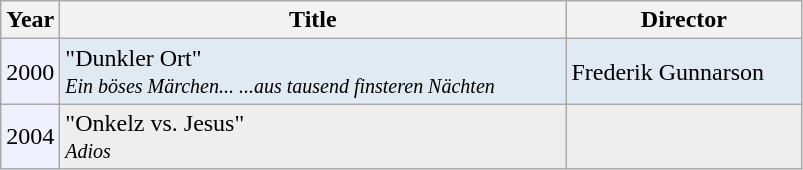<table class="wikitable">
<tr class="hintergrundfarbe8">
<th>Year</th>
<th style="width:330px;">Title</th>
<th style="width:150px;">Director</th>
</tr>
<tr style="background:#e1e9f3;">
<td style="background:#f0f0ff;">2000</td>
<td>"Dunkler Ort"<br><small><em>Ein böses Märchen... ...aus tausend finsteren Nächten</em></small></td>
<td>Frederik Gunnarson</td>
</tr>
<tr style="background:#eee;">
<td style="background:#f0f0ff;">2004</td>
<td>"Onkelz vs. Jesus"<br><small><em>Adios</em></small></td>
<td></td>
</tr>
</table>
